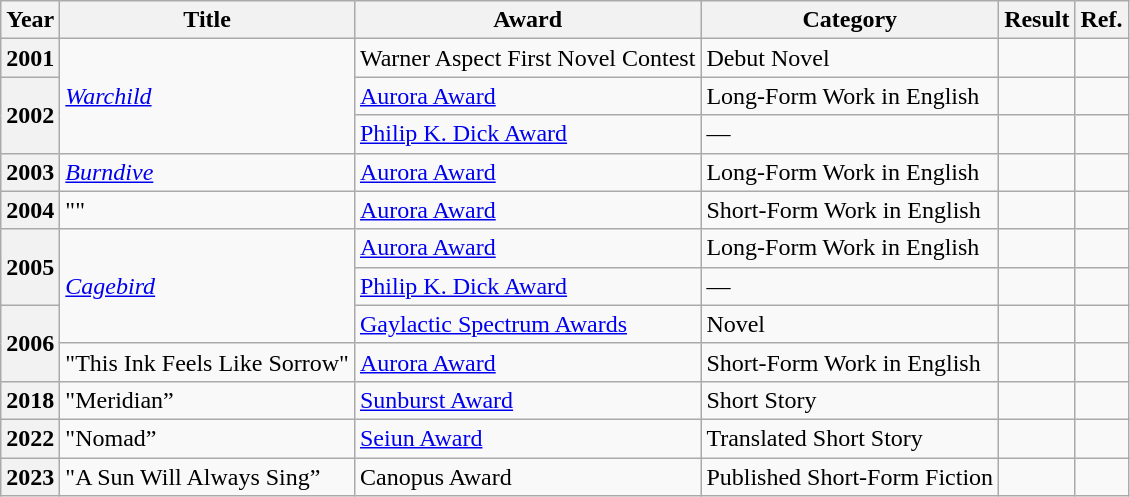<table class="wikitable sortable">
<tr>
<th>Year</th>
<th>Title</th>
<th>Award</th>
<th>Category</th>
<th>Result</th>
<th>Ref.</th>
</tr>
<tr>
<th>2001</th>
<td rowspan="3"><em><a href='#'>Warchild</a></em></td>
<td>Warner Aspect First Novel Contest</td>
<td>Debut Novel</td>
<td></td>
<td></td>
</tr>
<tr>
<th rowspan="2">2002</th>
<td><a href='#'>Aurora Award</a></td>
<td>Long-Form Work in English</td>
<td></td>
<td></td>
</tr>
<tr>
<td><a href='#'>Philip K. Dick Award</a></td>
<td>—</td>
<td></td>
<td></td>
</tr>
<tr>
<th>2003</th>
<td><em><a href='#'>Burndive</a></em></td>
<td><a href='#'>Aurora Award</a></td>
<td>Long-Form Work in English</td>
<td></td>
<td></td>
</tr>
<tr>
<th>2004</th>
<td>""</td>
<td><a href='#'>Aurora Award</a></td>
<td>Short-Form Work in English</td>
<td></td>
<td></td>
</tr>
<tr>
<th rowspan="2">2005</th>
<td rowspan="3"><em><a href='#'>Cagebird</a></em></td>
<td><a href='#'>Aurora Award</a></td>
<td>Long-Form Work in English</td>
<td></td>
<td></td>
</tr>
<tr>
<td><a href='#'>Philip K. Dick Award</a></td>
<td>—</td>
<td></td>
<td></td>
</tr>
<tr>
<th rowspan="2">2006</th>
<td><a href='#'>Gaylactic Spectrum Awards</a></td>
<td>Novel</td>
<td></td>
<td></td>
</tr>
<tr>
<td>"This Ink Feels Like Sorrow"</td>
<td><a href='#'>Aurora Award</a></td>
<td>Short-Form Work in English</td>
<td></td>
<td></td>
</tr>
<tr>
<th>2018</th>
<td>"Meridian”</td>
<td><a href='#'>Sunburst Award</a></td>
<td>Short Story</td>
<td></td>
<td></td>
</tr>
<tr>
<th>2022</th>
<td>"Nomad”</td>
<td><a href='#'>Seiun Award</a></td>
<td>Translated Short Story</td>
<td></td>
<td></td>
</tr>
<tr>
<th>2023</th>
<td>"A Sun Will Always Sing”</td>
<td>Canopus Award</td>
<td>Published Short-Form Fiction</td>
<td></td>
<td></td>
</tr>
</table>
